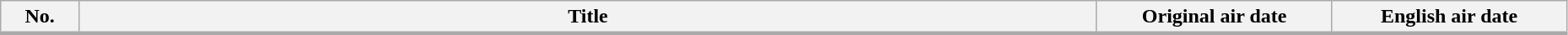<table class="wikitable" width="98%">
<tr style="border-bottom: 3px solid #aaa;">
<th width="5%">No.</th>
<th>Title</th>
<th width="15%">Original air date</th>
<th width="15%">English air date</th>
</tr>
<tr>
</tr>
</table>
